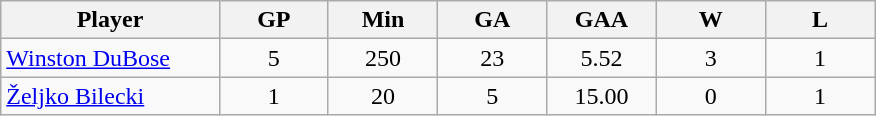<table class="wikitable">
<tr>
<th bgcolor="#DDDDFF" width="20%">Player</th>
<th bgcolor="#DDDDFF" width="10%">GP</th>
<th bgcolor="#DDDDFF" width="10%">Min</th>
<th bgcolor="#DDDDFF" width="10%">GA</th>
<th bgcolor="#DDDDFF" width="10%">GAA</th>
<th bgcolor="#DDDDFF" width="10%">W</th>
<th bgcolor="#DDDDFF" width="10%">L</th>
</tr>
<tr align=center>
<td align=left><a href='#'>Winston DuBose</a></td>
<td>5</td>
<td>250</td>
<td>23</td>
<td>5.52</td>
<td>3</td>
<td>1</td>
</tr>
<tr align=center>
<td align=left><a href='#'>Željko Bilecki</a></td>
<td>1</td>
<td>20</td>
<td>5</td>
<td>15.00</td>
<td>0</td>
<td>1</td>
</tr>
</table>
